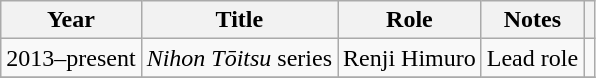<table class="wikitable">
<tr>
<th>Year</th>
<th>Title</th>
<th>Role</th>
<th>Notes</th>
<th></th>
</tr>
<tr>
<td>2013–present</td>
<td><em>Nihon Tōitsu</em> series</td>
<td>Renji Himuro</td>
<td>Lead role</td>
<td></td>
</tr>
<tr>
</tr>
</table>
